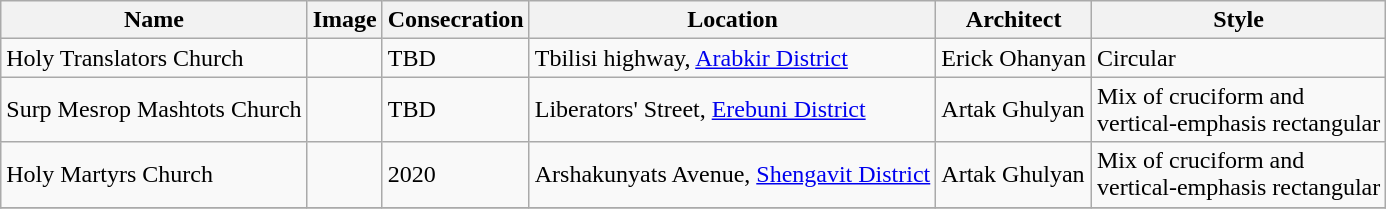<table class="wikitable">
<tr>
<th>Name</th>
<th>Image</th>
<th>Consecration</th>
<th>Location</th>
<th>Architect</th>
<th>Style</th>
</tr>
<tr>
<td>Holy Translators Church</td>
<td></td>
<td>TBD</td>
<td>Tbilisi highway, <a href='#'>Arabkir District</a></td>
<td>Erick Ohanyan</td>
<td>Circular</td>
</tr>
<tr>
<td>Surp Mesrop Mashtots Church</td>
<td></td>
<td>TBD</td>
<td>Liberators' Street, <a href='#'>Erebuni District</a></td>
<td>Artak Ghulyan</td>
<td>Mix of cruciform and<br>vertical-emphasis rectangular</td>
</tr>
<tr>
<td>Holy Martyrs Church</td>
<td></td>
<td>2020</td>
<td>Arshakunyats Avenue, <a href='#'>Shengavit District</a></td>
<td>Artak Ghulyan</td>
<td>Mix of cruciform and<br>vertical-emphasis rectangular</td>
</tr>
<tr>
</tr>
</table>
